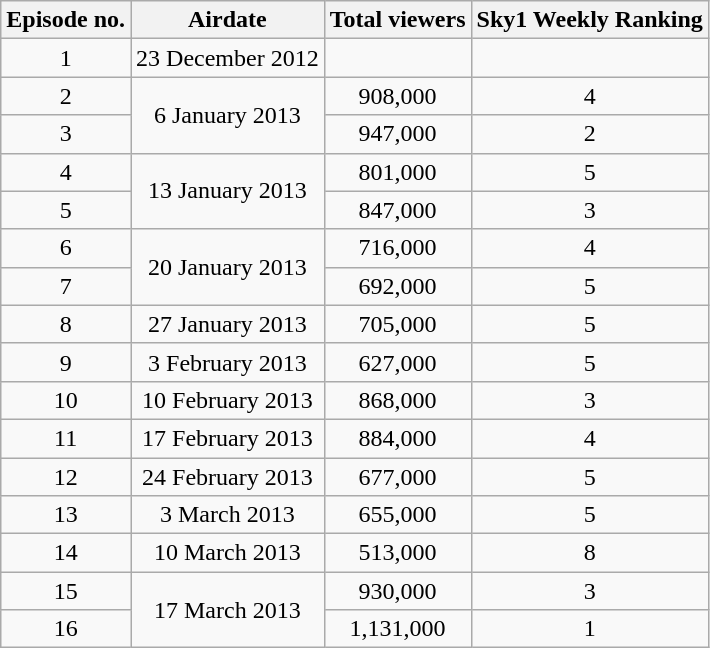<table class="wikitable" style="text-align:center;">
<tr>
<th>Episode no.</th>
<th>Airdate</th>
<th>Total viewers</th>
<th>Sky1 Weekly Ranking</th>
</tr>
<tr>
<td>1</td>
<td>23 December 2012</td>
<td></td>
<td></td>
</tr>
<tr>
<td>2</td>
<td rowspan="2">6 January 2013</td>
<td>908,000</td>
<td>4</td>
</tr>
<tr>
<td>3</td>
<td>947,000</td>
<td>2</td>
</tr>
<tr>
<td>4</td>
<td rowspan="2">13 January 2013</td>
<td>801,000</td>
<td>5</td>
</tr>
<tr>
<td>5</td>
<td>847,000</td>
<td>3</td>
</tr>
<tr>
<td>6</td>
<td rowspan="2">20 January 2013</td>
<td>716,000</td>
<td>4</td>
</tr>
<tr>
<td>7</td>
<td>692,000</td>
<td>5</td>
</tr>
<tr>
<td>8</td>
<td>27 January 2013</td>
<td>705,000</td>
<td>5</td>
</tr>
<tr>
<td>9</td>
<td>3 February 2013</td>
<td>627,000</td>
<td>5</td>
</tr>
<tr>
<td>10</td>
<td>10 February 2013</td>
<td>868,000</td>
<td>3</td>
</tr>
<tr>
<td>11</td>
<td>17 February 2013</td>
<td>884,000</td>
<td>4</td>
</tr>
<tr>
<td>12</td>
<td>24 February 2013</td>
<td>677,000</td>
<td>5</td>
</tr>
<tr>
<td>13</td>
<td>3 March 2013</td>
<td>655,000</td>
<td>5</td>
</tr>
<tr>
<td>14</td>
<td>10 March 2013</td>
<td>513,000</td>
<td>8</td>
</tr>
<tr>
<td>15</td>
<td rowspan=2>17 March 2013</td>
<td>930,000</td>
<td>3</td>
</tr>
<tr>
<td>16</td>
<td>1,131,000</td>
<td>1</td>
</tr>
</table>
